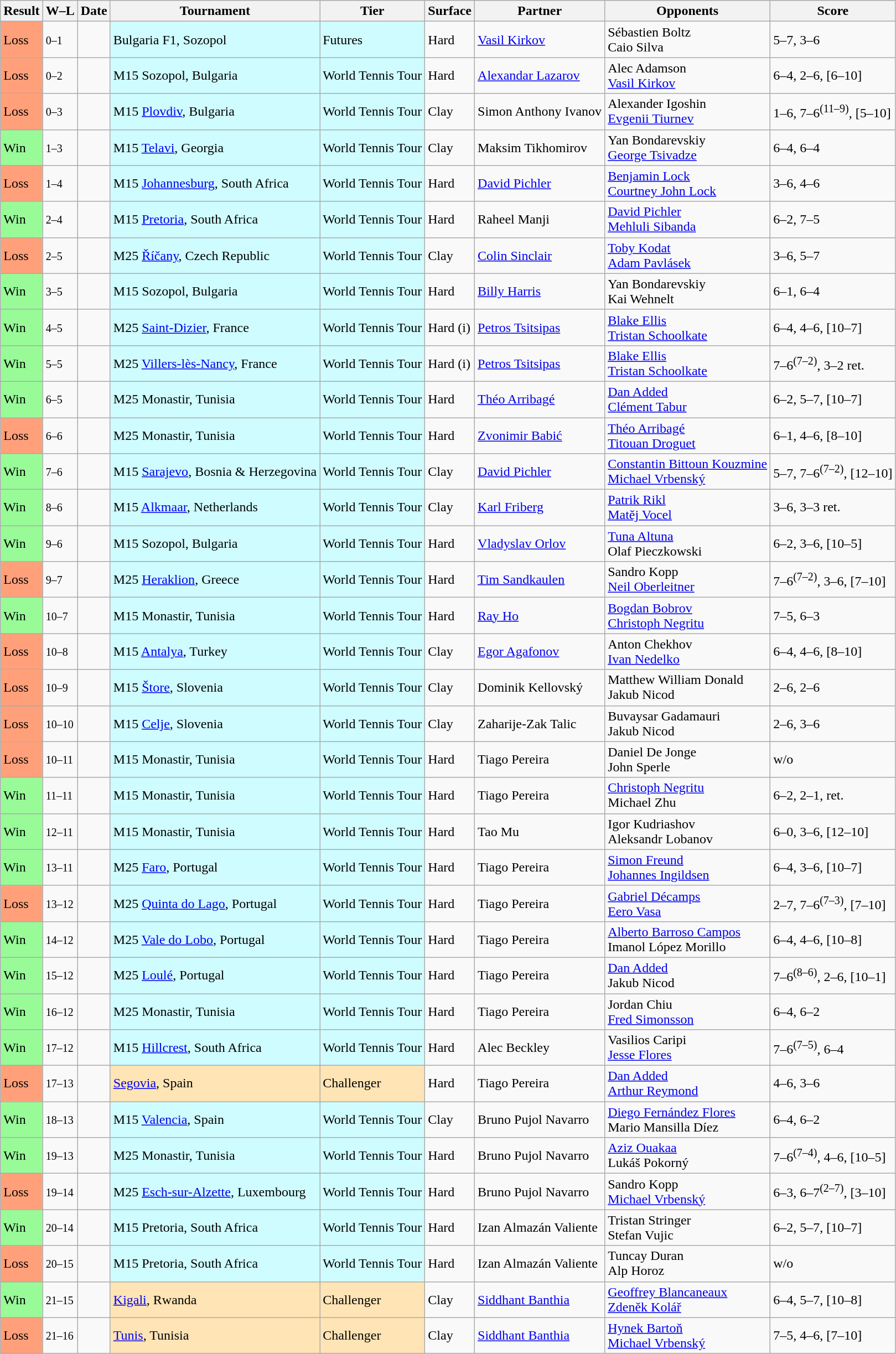<table class="sortable wikitable">
<tr>
<th>Result</th>
<th class="unsortable">W–L</th>
<th>Date</th>
<th>Tournament</th>
<th>Tier</th>
<th>Surface</th>
<th>Partner</th>
<th>Opponents</th>
<th class="unsortable">Score</th>
</tr>
<tr>
<td bgcolor=#FFA07A>Loss</td>
<td><small>0–1</small></td>
<td></td>
<td style="background:#cffcff;">Bulgaria F1, Sozopol</td>
<td style="background:#cffcff;">Futures</td>
<td>Hard</td>
<td> <a href='#'>Vasil Kirkov</a></td>
<td> Sébastien Boltz<br> Caio Silva</td>
<td>5–7, 3–6</td>
</tr>
<tr>
<td bgcolor=#FFA07A>Loss</td>
<td><small>0–2</small></td>
<td></td>
<td style="background:#cffcff;">M15 Sozopol, Bulgaria</td>
<td style="background:#cffcff;">World Tennis Tour</td>
<td>Hard</td>
<td> <a href='#'>Alexandar Lazarov</a></td>
<td> Alec Adamson<br> <a href='#'>Vasil Kirkov</a></td>
<td>6–4, 2–6, [6–10]</td>
</tr>
<tr>
<td bgcolor=#FFA07A>Loss</td>
<td><small>0–3</small></td>
<td></td>
<td style="background:#cffcff;">M15 <a href='#'>Plovdiv</a>, Bulgaria</td>
<td style="background:#cffcff;">World Tennis Tour</td>
<td>Clay</td>
<td> Simon Anthony Ivanov</td>
<td> Alexander Igoshin<br> <a href='#'>Evgenii Tiurnev</a></td>
<td>1–6, 7–6<sup>(11–9)</sup>, [5–10]</td>
</tr>
<tr>
<td bgcolor=#98fb98>Win</td>
<td><small>1–3</small></td>
<td></td>
<td style="background:#cffcff;">M15 <a href='#'>Telavi</a>, Georgia</td>
<td style="background:#cffcff;">World Tennis Tour</td>
<td>Clay</td>
<td> Maksim Tikhomirov</td>
<td> Yan Bondarevskiy<br> <a href='#'>George Tsivadze</a></td>
<td>6–4, 6–4</td>
</tr>
<tr>
<td bgcolor=#FFA07A>Loss</td>
<td><small>1–4</small></td>
<td></td>
<td style="background:#cffcff;">M15 <a href='#'>Johannesburg</a>, South Africa</td>
<td style="background:#cffcff;">World Tennis Tour</td>
<td>Hard</td>
<td> <a href='#'>David Pichler</a></td>
<td> <a href='#'>Benjamin Lock</a><br> <a href='#'>Courtney John Lock</a></td>
<td>3–6, 4–6</td>
</tr>
<tr>
<td bgcolor=#98fb98>Win</td>
<td><small>2–4</small></td>
<td></td>
<td style="background:#cffcff;">M15 <a href='#'>Pretoria</a>, South Africa</td>
<td style="background:#cffcff;">World Tennis Tour</td>
<td>Hard</td>
<td> Raheel Manji</td>
<td> <a href='#'>David Pichler</a><br> <a href='#'>Mehluli Sibanda</a></td>
<td>6–2, 7–5</td>
</tr>
<tr>
<td bgcolor=#FFA07A>Loss</td>
<td><small>2–5</small></td>
<td></td>
<td style="background:#cffcff;">M25 <a href='#'>Říčany</a>, Czech Republic</td>
<td style="background:#cffcff;">World Tennis Tour</td>
<td>Clay</td>
<td> <a href='#'>Colin Sinclair</a></td>
<td> <a href='#'>Toby Kodat</a><br> <a href='#'>Adam Pavlásek</a></td>
<td>3–6, 5–7</td>
</tr>
<tr>
<td bgcolor=#98fb98>Win</td>
<td><small>3–5</small></td>
<td></td>
<td style="background:#cffcff;">M15 Sozopol, Bulgaria</td>
<td style="background:#cffcff;">World Tennis Tour</td>
<td>Hard</td>
<td> <a href='#'>Billy Harris</a></td>
<td> Yan Bondarevskiy<br> Kai Wehnelt</td>
<td>6–1, 6–4</td>
</tr>
<tr>
<td bgcolor=#98fb98>Win</td>
<td><small>4–5</small></td>
<td></td>
<td style="background:#cffcff;">M25 <a href='#'>Saint-Dizier</a>, France</td>
<td style="background:#cffcff;">World Tennis Tour</td>
<td>Hard (i)</td>
<td> <a href='#'>Petros Tsitsipas</a></td>
<td> <a href='#'>Blake Ellis</a><br> <a href='#'>Tristan Schoolkate</a></td>
<td>6–4, 4–6, [10–7]</td>
</tr>
<tr>
<td bgcolor=#98fb98>Win</td>
<td><small>5–5</small></td>
<td></td>
<td style="background:#cffcff;">M25 <a href='#'>Villers-lès-Nancy</a>, France</td>
<td style="background:#cffcff;">World Tennis Tour</td>
<td>Hard (i)</td>
<td> <a href='#'>Petros Tsitsipas</a></td>
<td> <a href='#'>Blake Ellis</a><br> <a href='#'>Tristan Schoolkate</a></td>
<td>7–6<sup>(7–2)</sup>, 3–2 ret.</td>
</tr>
<tr>
<td bgcolor=#98fb98>Win</td>
<td><small>6–5</small></td>
<td></td>
<td style="background:#cffcff;">M25 Monastir, Tunisia</td>
<td style="background:#cffcff;">World Tennis Tour</td>
<td>Hard</td>
<td> <a href='#'>Théo Arribagé</a></td>
<td> <a href='#'>Dan Added</a><br> <a href='#'>Clément Tabur</a></td>
<td>6–2, 5–7, [10–7]</td>
</tr>
<tr>
<td bgcolor=#FFA07A>Loss</td>
<td><small>6–6</small></td>
<td></td>
<td style="background:#cffcff;">M25 Monastir, Tunisia</td>
<td style="background:#cffcff;">World Tennis Tour</td>
<td>Hard</td>
<td> <a href='#'>Zvonimir Babić</a></td>
<td> <a href='#'>Théo Arribagé</a><br> <a href='#'>Titouan Droguet</a></td>
<td>6–1, 4–6, [8–10]</td>
</tr>
<tr>
<td bgcolor=#98fb98>Win</td>
<td><small>7–6</small></td>
<td></td>
<td style="background:#cffcff;">M15 <a href='#'>Sarajevo</a>, Bosnia & Herzegovina</td>
<td style="background:#cffcff;">World Tennis Tour</td>
<td>Clay</td>
<td> <a href='#'>David Pichler</a></td>
<td> <a href='#'>Constantin Bittoun Kouzmine</a><br> <a href='#'>Michael Vrbenský</a></td>
<td>5–7, 7–6<sup>(7–2)</sup>, [12–10]</td>
</tr>
<tr>
<td bgcolor=#98fb98>Win</td>
<td><small>8–6</small></td>
<td></td>
<td style="background:#cffcff;">M15 <a href='#'>Alkmaar</a>, Netherlands</td>
<td style="background:#cffcff;">World Tennis Tour</td>
<td>Clay</td>
<td> <a href='#'>Karl Friberg</a></td>
<td> <a href='#'>Patrik Rikl</a><br> <a href='#'>Matěj Vocel</a></td>
<td>3–6, 3–3 ret.</td>
</tr>
<tr>
<td bgcolor=#98fb98>Win</td>
<td><small>9–6</small></td>
<td></td>
<td style="background:#cffcff;">M15 Sozopol, Bulgaria</td>
<td style="background:#cffcff;">World Tennis Tour</td>
<td>Hard</td>
<td> <a href='#'>Vladyslav Orlov</a></td>
<td> <a href='#'>Tuna Altuna</a><br> Olaf Pieczkowski</td>
<td>6–2, 3–6, [10–5]</td>
</tr>
<tr>
<td bgcolor=#FFA07A>Loss</td>
<td><small>9–7</small></td>
<td></td>
<td style="background:#cffcff;">M25 <a href='#'>Heraklion</a>, Greece</td>
<td style="background:#cffcff;">World Tennis Tour</td>
<td>Hard</td>
<td> <a href='#'>Tim Sandkaulen</a></td>
<td> Sandro Kopp<br> <a href='#'>Neil Oberleitner</a></td>
<td>7–6<sup>(7–2)</sup>, 3–6, [7–10]</td>
</tr>
<tr>
<td bgcolor=#98fb98>Win</td>
<td><small>10–7</small></td>
<td></td>
<td style="background:#cffcff;">M15 Monastir, Tunisia</td>
<td style="background:#cffcff;">World Tennis Tour</td>
<td>Hard</td>
<td> <a href='#'>Ray Ho</a></td>
<td> <a href='#'>Bogdan Bobrov</a><br> <a href='#'>Christoph Negritu</a></td>
<td>7–5, 6–3</td>
</tr>
<tr>
<td bgcolor=#FFA07A>Loss</td>
<td><small>10–8</small></td>
<td></td>
<td style="background:#cffcff;">M15 <a href='#'>Antalya</a>, Turkey</td>
<td style="background:#cffcff;">World Tennis Tour</td>
<td>Clay</td>
<td> <a href='#'>Egor Agafonov</a></td>
<td> Anton Chekhov<br> <a href='#'>Ivan Nedelko</a></td>
<td>6–4, 4–6, [8–10]</td>
</tr>
<tr>
<td bgcolor=#FFA07A>Loss</td>
<td><small>10–9</small></td>
<td></td>
<td style="background:#cffcff;">M15 <a href='#'>Štore</a>, Slovenia</td>
<td style="background:#cffcff;">World Tennis Tour</td>
<td>Clay</td>
<td> Dominik Kellovský</td>
<td> Matthew William Donald<br> Jakub Nicod</td>
<td>2–6, 2–6</td>
</tr>
<tr>
<td bgcolor=#FFA07A>Loss</td>
<td><small>10–10</small></td>
<td></td>
<td style="background:#cffcff;">M15 <a href='#'>Celje</a>, Slovenia</td>
<td style="background:#cffcff;">World Tennis Tour</td>
<td>Clay</td>
<td> Zaharije-Zak Talic</td>
<td> Buvaysar Gadamauri<br> Jakub Nicod</td>
<td>2–6, 3–6</td>
</tr>
<tr>
<td bgcolor=#FFA07A>Loss</td>
<td><small>10–11</small></td>
<td></td>
<td style="background:#cffcff;">M15 Monastir, Tunisia</td>
<td style="background:#cffcff;">World Tennis Tour</td>
<td>Hard</td>
<td> Tiago Pereira</td>
<td> Daniel De Jonge<br> John Sperle</td>
<td>w/o</td>
</tr>
<tr>
<td bgcolor=#98fb98>Win</td>
<td><small>11–11</small></td>
<td></td>
<td style="background:#cffcff;">M15 Monastir, Tunisia</td>
<td style="background:#cffcff;">World Tennis Tour</td>
<td>Hard</td>
<td> Tiago Pereira</td>
<td> <a href='#'>Christoph Negritu</a><br> Michael Zhu</td>
<td>6–2, 2–1, ret.</td>
</tr>
<tr>
<td bgcolor=#98fb98>Win</td>
<td><small>12–11</small></td>
<td></td>
<td style="background:#cffcff;">M15 Monastir, Tunisia</td>
<td style="background:#cffcff;">World Tennis Tour</td>
<td>Hard</td>
<td> Tao Mu</td>
<td> Igor Kudriashov<br> Aleksandr Lobanov</td>
<td>6–0, 3–6, [12–10]</td>
</tr>
<tr>
<td bgcolor=#98fb98>Win</td>
<td><small>13–11</small></td>
<td></td>
<td style="background:#cffcff;">M25 <a href='#'>Faro</a>, Portugal</td>
<td style="background:#cffcff;">World Tennis Tour</td>
<td>Hard</td>
<td> Tiago Pereira</td>
<td> <a href='#'>Simon Freund</a><br> <a href='#'>Johannes Ingildsen</a></td>
<td>6–4, 3–6, [10–7]</td>
</tr>
<tr>
<td bgcolor=#FFA07A>Loss</td>
<td><small>13–12</small></td>
<td></td>
<td style="background:#cffcff;">M25 <a href='#'>Quinta do Lago</a>, Portugal</td>
<td style="background:#cffcff;">World Tennis Tour</td>
<td>Hard</td>
<td> Tiago Pereira</td>
<td> <a href='#'>Gabriel Décamps</a><br> <a href='#'>Eero Vasa</a></td>
<td>2–7, 7–6<sup>(7–3)</sup>, [7–10]</td>
</tr>
<tr>
<td bgcolor=#98fb98>Win</td>
<td><small>14–12</small></td>
<td></td>
<td style="background:#cffcff;">M25 <a href='#'>Vale do Lobo</a>, Portugal</td>
<td style="background:#cffcff;">World Tennis Tour</td>
<td>Hard</td>
<td> Tiago Pereira</td>
<td> <a href='#'>Alberto Barroso Campos</a><br> Imanol López Morillo</td>
<td>6–4, 4–6, [10–8]</td>
</tr>
<tr>
<td bgcolor=#98fb98>Win</td>
<td><small>15–12</small></td>
<td></td>
<td style="background:#cffcff;">M25 <a href='#'>Loulé</a>, Portugal</td>
<td style="background:#cffcff;">World Tennis Tour</td>
<td>Hard</td>
<td> Tiago Pereira</td>
<td> <a href='#'>Dan Added</a><br> Jakub Nicod</td>
<td>7–6<sup>(8–6)</sup>, 2–6, [10–1]</td>
</tr>
<tr>
<td bgcolor=#98fb98>Win</td>
<td><small>16–12</small></td>
<td></td>
<td style="background:#cffcff;">M25 Monastir, Tunisia</td>
<td style="background:#cffcff;">World Tennis Tour</td>
<td>Hard</td>
<td> Tiago Pereira</td>
<td> Jordan Chiu<br> <a href='#'>Fred Simonsson</a></td>
<td>6–4, 6–2</td>
</tr>
<tr>
<td bgcolor=#98fb98>Win</td>
<td><small>17–12</small></td>
<td></td>
<td style="background:#cffcff;">M15 <a href='#'>Hillcrest</a>, South Africa</td>
<td style="background:#cffcff;">World Tennis Tour</td>
<td>Hard</td>
<td> Alec Beckley</td>
<td> Vasilios Caripi<br> <a href='#'>Jesse Flores</a></td>
<td>7–6<sup>(7–5)</sup>, 6–4</td>
</tr>
<tr>
<td bgcolor=#FFA07A>Loss</td>
<td><small>17–13</small></td>
<td><a href='#'></a></td>
<td style=background:moccasin;><a href='#'>Segovia</a>, Spain</td>
<td style=background:moccasin;>Challenger</td>
<td>Hard</td>
<td> Tiago Pereira</td>
<td> <a href='#'>Dan Added</a><br> <a href='#'>Arthur Reymond</a></td>
<td>4–6, 3–6</td>
</tr>
<tr>
<td bgcolor=#98fb98>Win</td>
<td><small>18–13</small></td>
<td></td>
<td style="background:#cffcff;">M15 <a href='#'>Valencia</a>, Spain</td>
<td style="background:#cffcff;">World Tennis Tour</td>
<td>Clay</td>
<td> Bruno Pujol Navarro</td>
<td> <a href='#'>Diego Fernández Flores</a><br> Mario Mansilla Díez</td>
<td>6–4, 6–2</td>
</tr>
<tr>
<td bgcolor=#98fb98>Win</td>
<td><small>19–13</small></td>
<td></td>
<td style="background:#cffcff;">M25 Monastir, Tunisia</td>
<td style="background:#cffcff;">World Tennis Tour</td>
<td>Hard</td>
<td> Bruno Pujol Navarro</td>
<td> <a href='#'>Aziz Ouakaa</a><br> Lukáš Pokorný</td>
<td>7–6<sup>(7–4)</sup>, 4–6, [10–5]</td>
</tr>
<tr>
<td bgcolor=#FFA07A>Loss</td>
<td><small>19–14</small></td>
<td></td>
<td style="background:#cffcff;">M25 <a href='#'>Esch-sur-Alzette</a>, Luxembourg</td>
<td style="background:#cffcff;">World Tennis Tour</td>
<td>Hard</td>
<td> Bruno Pujol Navarro</td>
<td> Sandro Kopp<br> <a href='#'>Michael Vrbenský</a></td>
<td>6–3, 6–7<sup>(2–7)</sup>, [3–10]</td>
</tr>
<tr>
<td bgcolor=#98fb98>Win</td>
<td><small>20–14</small></td>
<td></td>
<td style="background:#cffcff;">M15 Pretoria, South Africa</td>
<td style="background:#cffcff;">World Tennis Tour</td>
<td>Hard</td>
<td> Izan Almazán Valiente</td>
<td> Tristan Stringer<br> Stefan Vujic</td>
<td>6–2, 5–7, [10–7]</td>
</tr>
<tr>
<td bgcolor=#FFA07A>Loss</td>
<td><small>20–15</small></td>
<td></td>
<td style="background:#cffcff;">M15 Pretoria, South Africa</td>
<td style="background:#cffcff;">World Tennis Tour</td>
<td>Hard</td>
<td> Izan Almazán Valiente</td>
<td> Tuncay Duran<br> Alp Horoz</td>
<td>w/o</td>
</tr>
<tr>
<td bgcolor=#98fb98>Win</td>
<td><small>21–15</small></td>
<td><a href='#'></a></td>
<td style=background:moccasin;><a href='#'>Kigali</a>, Rwanda</td>
<td style=background:moccasin;>Challenger</td>
<td>Clay</td>
<td> <a href='#'>Siddhant Banthia</a></td>
<td> <a href='#'>Geoffrey Blancaneaux</a> <br>  <a href='#'>Zdeněk Kolář</a></td>
<td>6–4, 5–7, [10–8]</td>
</tr>
<tr>
<td bgcolor=#FFA07A>Loss</td>
<td><small>21–16</small></td>
<td><a href='#'></a></td>
<td style=background:moccasin;><a href='#'>Tunis</a>, Tunisia</td>
<td style=background:moccasin;>Challenger</td>
<td>Clay</td>
<td> <a href='#'>Siddhant Banthia</a></td>
<td> <a href='#'>Hynek Bartoň</a> <br>  <a href='#'>Michael Vrbenský</a></td>
<td>7–5, 4–6, [7–10]</td>
</tr>
</table>
